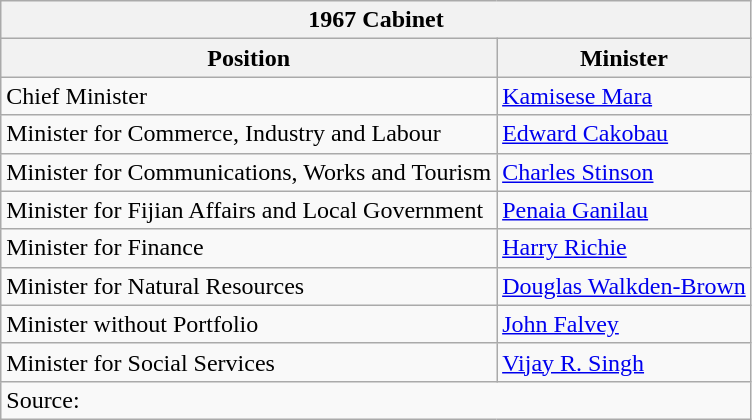<table class=wikitable>
<tr>
<th colspan=2>1967 Cabinet</th>
</tr>
<tr>
<th>Position</th>
<th>Minister</th>
</tr>
<tr>
<td>Chief Minister</td>
<td><a href='#'>Kamisese Mara</a></td>
</tr>
<tr>
<td>Minister for Commerce, Industry and Labour</td>
<td><a href='#'>Edward Cakobau</a></td>
</tr>
<tr>
<td>Minister for Communications, Works and Tourism</td>
<td><a href='#'>Charles Stinson</a></td>
</tr>
<tr>
<td>Minister for Fijian Affairs and Local Government</td>
<td><a href='#'>Penaia Ganilau</a></td>
</tr>
<tr>
<td>Minister for Finance</td>
<td><a href='#'>Harry Richie</a></td>
</tr>
<tr>
<td>Minister for Natural Resources</td>
<td><a href='#'>Douglas Walkden-Brown</a></td>
</tr>
<tr>
<td>Minister without Portfolio</td>
<td><a href='#'>John Falvey</a></td>
</tr>
<tr>
<td>Minister for Social Services</td>
<td><a href='#'>Vijay R. Singh</a></td>
</tr>
<tr>
<td colspan=2>Source: </td>
</tr>
</table>
